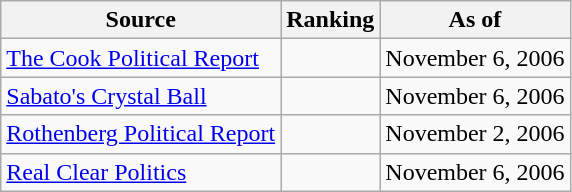<table class="wikitable" style="text-align:center">
<tr>
<th>Source</th>
<th>Ranking</th>
<th>As of</th>
</tr>
<tr>
<td align=left><a href='#'>The Cook Political Report</a></td>
<td></td>
<td>November 6, 2006</td>
</tr>
<tr>
<td align=left><a href='#'>Sabato's Crystal Ball</a></td>
<td></td>
<td>November 6, 2006</td>
</tr>
<tr>
<td align=left><a href='#'>Rothenberg Political Report</a></td>
<td></td>
<td>November 2, 2006</td>
</tr>
<tr>
<td align=left><a href='#'>Real Clear Politics</a></td>
<td></td>
<td>November 6, 2006</td>
</tr>
</table>
